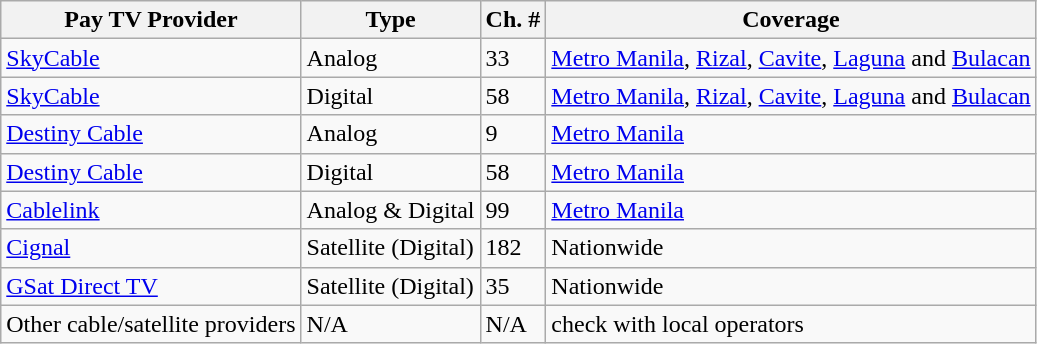<table class="wikitable sortable">
<tr>
<th>Pay TV Provider</th>
<th>Type</th>
<th>Ch. #</th>
<th class="unsortable">Coverage</th>
</tr>
<tr>
<td><a href='#'>SkyCable</a></td>
<td>Analog</td>
<td>33</td>
<td><a href='#'>Metro Manila</a>, <a href='#'>Rizal</a>, <a href='#'>Cavite</a>, <a href='#'>Laguna</a> and <a href='#'>Bulacan</a></td>
</tr>
<tr>
<td><a href='#'>SkyCable</a></td>
<td>Digital</td>
<td>58</td>
<td><a href='#'>Metro Manila</a>, <a href='#'>Rizal</a>, <a href='#'>Cavite</a>, <a href='#'>Laguna</a> and <a href='#'>Bulacan</a></td>
</tr>
<tr>
<td><a href='#'>Destiny Cable</a></td>
<td>Analog</td>
<td>9</td>
<td><a href='#'>Metro Manila</a></td>
</tr>
<tr>
<td><a href='#'>Destiny Cable</a></td>
<td>Digital</td>
<td>58</td>
<td><a href='#'>Metro Manila</a></td>
</tr>
<tr>
<td><a href='#'>Cablelink</a></td>
<td>Analog & Digital</td>
<td>99</td>
<td><a href='#'>Metro Manila</a></td>
</tr>
<tr>
<td><a href='#'>Cignal</a></td>
<td>Satellite (Digital)</td>
<td>182</td>
<td>Nationwide</td>
</tr>
<tr>
<td><a href='#'>GSat Direct TV</a></td>
<td>Satellite (Digital)</td>
<td>35</td>
<td>Nationwide</td>
</tr>
<tr>
<td>Other cable/satellite providers</td>
<td>N/A</td>
<td>N/A</td>
<td>check with local operators</td>
</tr>
</table>
